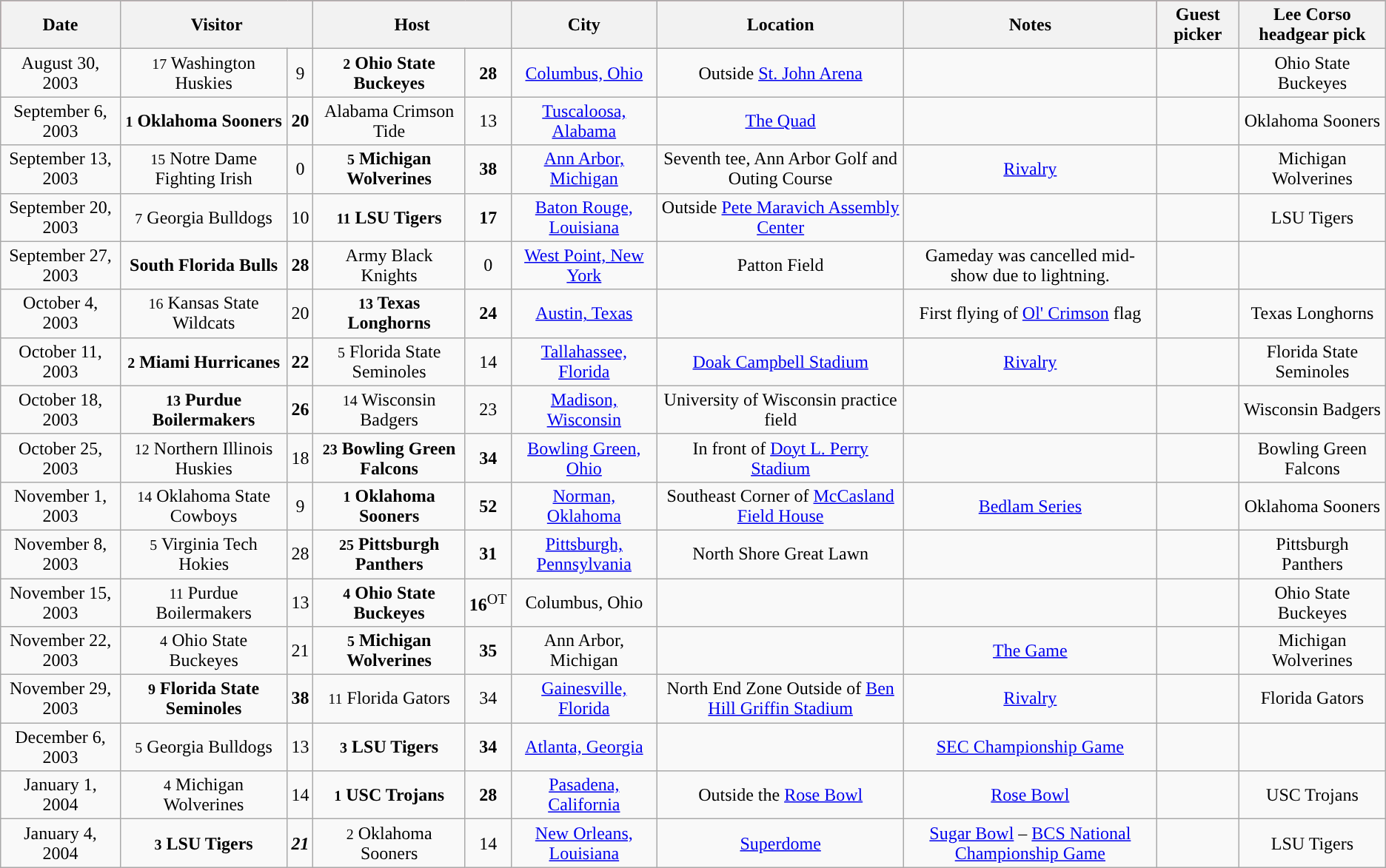<table class="wikitable" style="text-align:center">
<tr style="background:#A32638;"|>
<th>Date</th>
<th colspan=2>Visitor</th>
<th colspan=2>Host</th>
<th>City</th>
<th>Location</th>
<th>Notes</th>
<th>Guest picker</th>
<th>Lee Corso headgear pick</th>
</tr>
<tr>
<td>August 30, 2003</td>
<td><small>17</small> Washington Huskies</td>
<td>9</td>
<td><strong><small>2</small> Ohio State Buckeyes</strong></td>
<td><strong>28</strong></td>
<td><a href='#'>Columbus, Ohio</a></td>
<td>Outside <a href='#'>St. John Arena</a></td>
<td></td>
<td></td>
<td>Ohio State Buckeyes</td>
</tr>
<tr>
<td>September 6, 2003</td>
<td><strong><small>1</small> Oklahoma Sooners</strong></td>
<td><strong>20</strong></td>
<td>Alabama Crimson Tide</td>
<td>13</td>
<td><a href='#'>Tuscaloosa, Alabama</a></td>
<td><a href='#'>The Quad</a></td>
<td></td>
<td></td>
<td>Oklahoma Sooners</td>
</tr>
<tr>
<td>September 13, 2003</td>
<td><small>15</small> Notre Dame Fighting Irish</td>
<td>0</td>
<td><strong><small>5</small> Michigan Wolverines</strong></td>
<td><strong>38</strong></td>
<td><a href='#'>Ann Arbor, Michigan</a></td>
<td>Seventh tee, Ann Arbor Golf and Outing Course</td>
<td><a href='#'>Rivalry</a></td>
<td></td>
<td>Michigan Wolverines</td>
</tr>
<tr>
<td>September 20, 2003</td>
<td><small>7</small> Georgia Bulldogs</td>
<td>10</td>
<td><strong><small>11</small> LSU Tigers</strong></td>
<td><strong>17</strong></td>
<td><a href='#'>Baton Rouge, Louisiana</a></td>
<td>Outside <a href='#'>Pete Maravich Assembly Center</a></td>
<td></td>
<td></td>
<td>LSU Tigers</td>
</tr>
<tr>
<td>September 27, 2003</td>
<td><strong>South Florida Bulls</strong></td>
<td><strong>28</strong></td>
<td>Army Black Knights</td>
<td>0</td>
<td><a href='#'>West Point, New York</a></td>
<td>Patton Field</td>
<td>Gameday was cancelled mid-show due to lightning.</td>
<td></td>
<td></td>
</tr>
<tr>
<td>October 4, 2003</td>
<td><small>16</small> Kansas State Wildcats</td>
<td>20</td>
<td><strong><small>13</small> Texas Longhorns</strong></td>
<td><strong>24</strong></td>
<td><a href='#'>Austin, Texas</a></td>
<td></td>
<td>First flying of <a href='#'>Ol' Crimson</a> flag</td>
<td></td>
<td>Texas Longhorns</td>
</tr>
<tr>
<td>October 11, 2003</td>
<td><strong><small>2</small> Miami Hurricanes</strong></td>
<td><strong>22</strong></td>
<td><small>5</small> Florida State Seminoles</td>
<td>14</td>
<td><a href='#'>Tallahassee, Florida</a></td>
<td><a href='#'>Doak Campbell Stadium</a></td>
<td><a href='#'>Rivalry</a></td>
<td></td>
<td>Florida State Seminoles</td>
</tr>
<tr>
<td>October 18, 2003</td>
<td><strong><small>13</small> Purdue Boilermakers</strong></td>
<td><strong>26</strong></td>
<td><small>14</small> Wisconsin Badgers</td>
<td>23</td>
<td><a href='#'>Madison, Wisconsin</a></td>
<td>University of Wisconsin practice field</td>
<td></td>
<td></td>
<td>Wisconsin Badgers</td>
</tr>
<tr>
<td>October 25, 2003</td>
<td><small>12</small> Northern Illinois Huskies</td>
<td>18</td>
<td><strong><small>23</small> Bowling Green Falcons</strong></td>
<td><strong>34</strong></td>
<td><a href='#'>Bowling Green, Ohio</a></td>
<td>In front of <a href='#'>Doyt L. Perry Stadium</a></td>
<td></td>
<td></td>
<td>Bowling Green Falcons</td>
</tr>
<tr>
<td>November 1, 2003</td>
<td><small>14</small> Oklahoma State Cowboys</td>
<td>9</td>
<td><strong><small>1</small> Oklahoma Sooners</strong></td>
<td><strong>52</strong></td>
<td><a href='#'>Norman, Oklahoma</a></td>
<td>Southeast Corner of <a href='#'>McCasland Field House</a></td>
<td><a href='#'>Bedlam Series</a></td>
<td></td>
<td>Oklahoma Sooners</td>
</tr>
<tr>
<td>November 8, 2003</td>
<td><small>5</small> Virginia Tech Hokies</td>
<td>28</td>
<td><strong><small>25</small> Pittsburgh Panthers</strong></td>
<td><strong>31</strong></td>
<td><a href='#'>Pittsburgh, Pennsylvania</a></td>
<td>North Shore Great Lawn</td>
<td></td>
<td></td>
<td>Pittsburgh Panthers</td>
</tr>
<tr>
<td>November 15, 2003</td>
<td><small>11</small> Purdue Boilermakers</td>
<td>13</td>
<td><strong><small>4</small> Ohio State Buckeyes</strong></td>
<td><strong>16</strong><sup>OT</sup></td>
<td>Columbus, Ohio</td>
<td></td>
<td></td>
<td></td>
<td>Ohio State Buckeyes</td>
</tr>
<tr>
<td>November 22, 2003</td>
<td><small>4</small> Ohio State Buckeyes</td>
<td>21</td>
<td><strong><small>5</small> Michigan Wolverines</strong></td>
<td><strong>35</strong></td>
<td>Ann Arbor, Michigan</td>
<td></td>
<td><a href='#'>The Game</a></td>
<td></td>
<td>Michigan Wolverines</td>
</tr>
<tr>
<td>November 29, 2003</td>
<td><strong><small>9</small> Florida State Seminoles</strong></td>
<td><strong>38</strong></td>
<td><small>11</small> Florida Gators</td>
<td>34</td>
<td><a href='#'>Gainesville, Florida</a></td>
<td>North End Zone Outside of <a href='#'>Ben Hill Griffin Stadium</a></td>
<td><a href='#'>Rivalry</a></td>
<td></td>
<td>Florida Gators</td>
</tr>
<tr>
<td>December 6, 2003</td>
<td><small>5</small> Georgia Bulldogs</td>
<td>13</td>
<td><strong><small>3</small> LSU Tigers</strong></td>
<td><strong>34</strong></td>
<td><a href='#'>Atlanta, Georgia</a></td>
<td></td>
<td><a href='#'>SEC Championship Game</a></td>
<td></td>
<td></td>
</tr>
<tr>
<td>January 1, 2004</td>
<td><small>4</small> Michigan Wolverines</td>
<td>14</td>
<td><strong><small>1</small> USC Trojans</strong></td>
<td><strong>28</strong></td>
<td><a href='#'>Pasadena, California</a></td>
<td>Outside the <a href='#'>Rose Bowl</a></td>
<td><a href='#'>Rose Bowl</a></td>
<td></td>
<td>USC Trojans</td>
</tr>
<tr>
<td>January 4, 2004</td>
<td><strong><small>3</small> LSU Tigers</strong></td>
<td><strong><em>21</em></strong></td>
<td><small>2</small> Oklahoma Sooners</td>
<td>14</td>
<td><a href='#'>New Orleans, Louisiana</a></td>
<td><a href='#'>Superdome</a></td>
<td><a href='#'>Sugar Bowl</a> – <a href='#'>BCS National Championship Game</a></td>
<td></td>
<td>LSU Tigers</td>
</tr>
</table>
